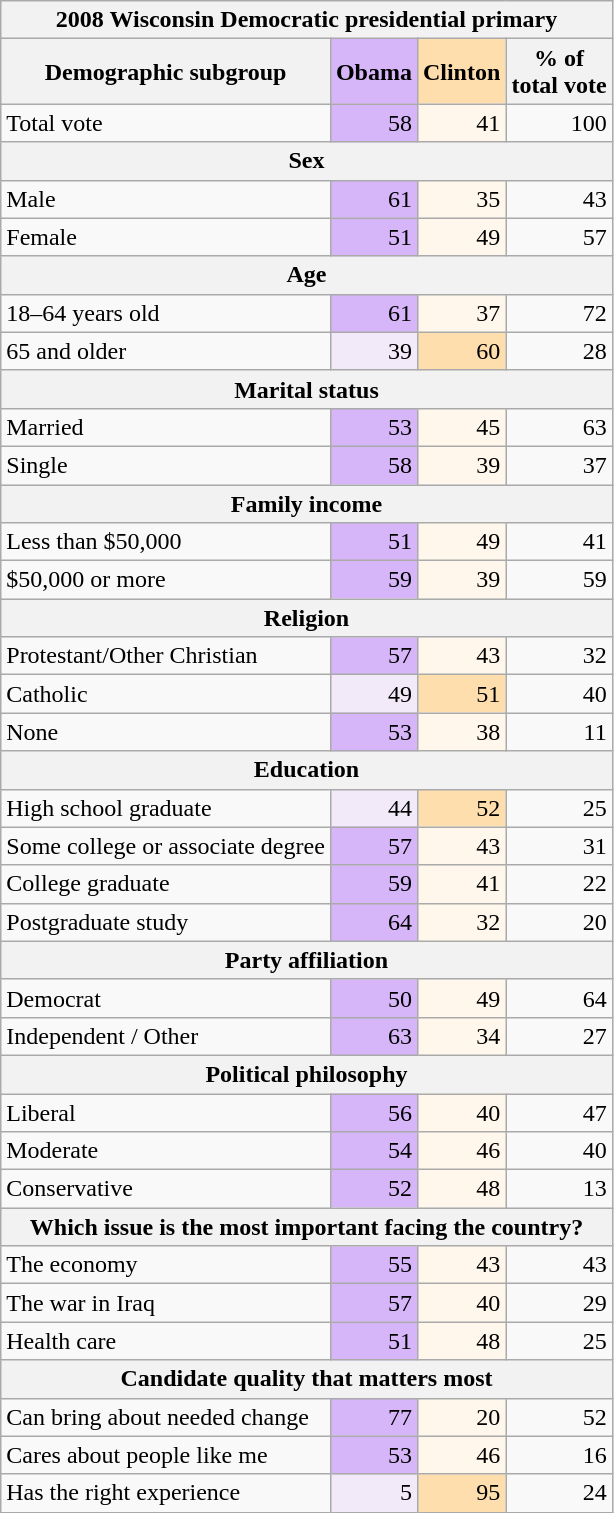<table class="wikitable">
<tr>
<th colspan="8">2008 Wisconsin Democratic presidential primary</th>
</tr>
<tr>
<th>Demographic subgroup</th>
<th style="background:#d6b6f9;">Obama</th>
<th style="background:#ffdead;">Clinton</th>
<th>% of<br>total vote</th>
</tr>
<tr>
<td>Total vote</td>
<td style="text-align:right; background:#d6b6f9;">58</td>
<td style="text-align:right; background:#fff7ec;">41</td>
<td style="text-align:right;">100</td>
</tr>
<tr>
<th colspan="4">Sex</th>
</tr>
<tr>
<td>Male</td>
<td style="text-align:right; background:#d6b6f9;">61</td>
<td style="text-align:right; background:#fff7ec;">35</td>
<td style="text-align:right;">43</td>
</tr>
<tr>
<td>Female</td>
<td style="text-align:right; background:#d6b6f9;">51</td>
<td style="text-align:right; background:#fff7ec;">49</td>
<td style="text-align:right;">57</td>
</tr>
<tr>
<th colspan="4">Age</th>
</tr>
<tr>
<td>18–64 years old</td>
<td style="text-align:right; background:#d6b6f9;">61</td>
<td style="text-align:right; background:#fff7ec;">37</td>
<td style="text-align:right;">72</td>
</tr>
<tr>
<td>65 and older</td>
<td style="text-align:right; background:#f2eaf9;">39</td>
<td style="text-align:right; background:#ffdead;">60</td>
<td style="text-align: right;">28</td>
</tr>
<tr>
<th colspan="4">Marital status</th>
</tr>
<tr>
<td>Married</td>
<td style="text-align:right; background:#d6b6f9;">53</td>
<td style="text-align:right; background:#fff7ec;">45</td>
<td style="text-align:right;">63</td>
</tr>
<tr>
<td>Single</td>
<td style="text-align:right; background:#d6b6f9;">58</td>
<td style="text-align:right; background:#fff7ec;">39</td>
<td style="text-align:right;">37</td>
</tr>
<tr>
<th colspan="4">Family income</th>
</tr>
<tr>
<td>Less than $50,000</td>
<td style="text-align:right; background:#d6b6f9;">51</td>
<td style="text-align:right; background:#fff7ec;">49</td>
<td style="text-align:right;">41</td>
</tr>
<tr>
<td>$50,000 or more</td>
<td style="text-align:right; background:#d6b6f9;">59</td>
<td style="text-align:right; background:#fff7ec;">39</td>
<td style="text-align:right;">59</td>
</tr>
<tr>
<th colspan="4">Religion</th>
</tr>
<tr>
<td>Protestant/Other Christian</td>
<td style="text-align:right; background:#d6b6f9;">57</td>
<td style="text-align:right; background:#fff7ec;">43</td>
<td style="text-align:right;">32</td>
</tr>
<tr>
<td>Catholic</td>
<td style="text-align:right; background:#f2eaf9;">49</td>
<td style="text-align:right; background:#ffdead;">51</td>
<td style="text-align:right;">40</td>
</tr>
<tr>
<td>None</td>
<td style="text-align:right; background:#d6b6f9;">53</td>
<td style="text-align:right; background:#fff7ec;">38</td>
<td style="text-align:right;">11</td>
</tr>
<tr>
<th colspan="4">Education</th>
</tr>
<tr>
<td>High school graduate</td>
<td style="text-align:right; background:#f2eaf9;">44</td>
<td style="text-align:right; background:#ffdead;">52</td>
<td style="text-align:right;">25</td>
</tr>
<tr>
<td>Some college or associate degree</td>
<td style="text-align:right; background:#d6b6f9;">57</td>
<td style="text-align:right; background:#fff7ec;">43</td>
<td style="text-align:right;">31</td>
</tr>
<tr>
<td>College graduate</td>
<td style="text-align:right; background:#d6b6f9;">59</td>
<td style="text-align:right; background:#fff7ec;">41</td>
<td style="text-align:right;">22</td>
</tr>
<tr>
<td>Postgraduate study</td>
<td style="text-align:right; background:#d6b6f9;">64</td>
<td style="text-align:right; background:#fff7ec;">32</td>
<td style="text-align:right;">20</td>
</tr>
<tr>
<th colspan="4">Party affiliation</th>
</tr>
<tr>
<td>Democrat</td>
<td style="text-align:right; background:#d6b6f9;">50</td>
<td style="text-align:right; background:#fff7ec;">49</td>
<td style="text-align:right;">64</td>
</tr>
<tr>
<td>Independent / Other</td>
<td style="text-align:right; background:#d6b6f9;">63</td>
<td style="text-align:right; background:#fff7ec;">34</td>
<td style="text-align:right;">27</td>
</tr>
<tr>
<th colspan="4">Political philosophy</th>
</tr>
<tr>
<td>Liberal</td>
<td style="text-align:right; background:#d6b6f9;">56</td>
<td style="text-align:right; background:#fff7ec;">40</td>
<td style="text-align:right;">47</td>
</tr>
<tr>
<td>Moderate</td>
<td style="text-align:right; background:#d6b6f9;">54</td>
<td style="text-align:right; background:#fff7ec;">46</td>
<td style="text-align:right;">40</td>
</tr>
<tr>
<td>Conservative</td>
<td style="text-align:right; background:#d6b6f9;">52</td>
<td style="text-align:right; background:#fff7ec;">48</td>
<td style="text-align:right;">13</td>
</tr>
<tr>
<th colspan="4">Which issue is the most important facing the country?</th>
</tr>
<tr>
<td>The economy</td>
<td style="text-align:right; background:#d6b6f9;">55</td>
<td style="text-align:right; background:#fff7ec;">43</td>
<td style="text-align:right;">43</td>
</tr>
<tr>
<td>The war in Iraq</td>
<td style="text-align:right; background:#d6b6f9;">57</td>
<td style="text-align:right; background:#fff7ec;">40</td>
<td style="text-align:right;">29</td>
</tr>
<tr>
<td>Health care</td>
<td style="text-align:right; background:#d6b6f9;">51</td>
<td style="text-align:right; background:#fff7ec;">48</td>
<td style="text-align:right;">25</td>
</tr>
<tr>
<th colspan="4">Candidate quality that matters most</th>
</tr>
<tr>
<td>Can bring about needed change</td>
<td style="text-align:right; background:#d6b6f9;">77</td>
<td style="text-align:right; background:#fff7ec;">20</td>
<td style="text-align:right;">52</td>
</tr>
<tr>
<td>Cares about people like me</td>
<td style="text-align:right; background:#d6b6f9;">53</td>
<td style="text-align:right; background:#fff7ec;">46</td>
<td style="text-align:right;">16</td>
</tr>
<tr>
<td>Has the right experience</td>
<td style="text-align:right; background:#f2eaf9;">5</td>
<td style="text-align:right; background:#ffdead;">95</td>
<td style="text-align:right;">24</td>
</tr>
</table>
